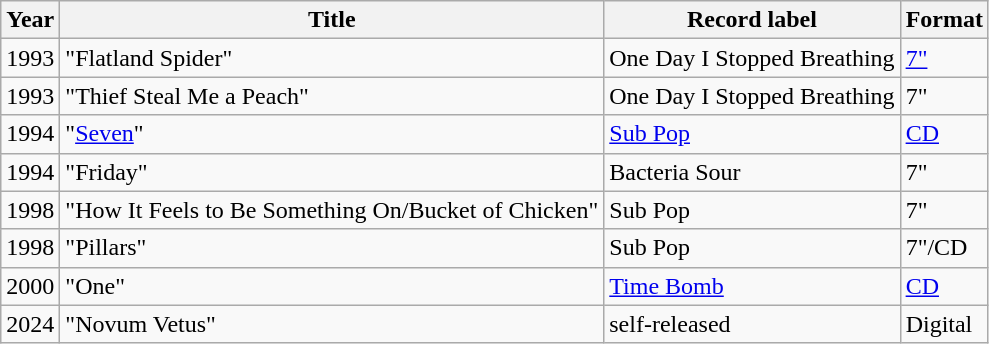<table class="wikitable">
<tr>
<th scope="col">Year</th>
<th scope="col">Title</th>
<th scope="col">Record label</th>
<th scope="col">Format</th>
</tr>
<tr>
<td>1993</td>
<td>"Flatland Spider"</td>
<td>One Day I Stopped Breathing</td>
<td><a href='#'>7"</a></td>
</tr>
<tr>
<td>1993</td>
<td>"Thief Steal Me a Peach"</td>
<td>One Day I Stopped Breathing</td>
<td>7"</td>
</tr>
<tr>
<td>1994</td>
<td>"<a href='#'>Seven</a>"</td>
<td><a href='#'>Sub Pop</a></td>
<td><a href='#'>CD</a></td>
</tr>
<tr>
<td>1994</td>
<td>"Friday"</td>
<td>Bacteria Sour</td>
<td>7"</td>
</tr>
<tr>
<td>1998</td>
<td>"How It Feels to Be Something On/Bucket of Chicken"</td>
<td>Sub Pop</td>
<td>7"</td>
</tr>
<tr>
<td>1998</td>
<td>"Pillars"</td>
<td>Sub Pop</td>
<td>7"/CD</td>
</tr>
<tr>
<td>2000</td>
<td>"One"</td>
<td><a href='#'>Time Bomb</a></td>
<td><a href='#'>CD</a></td>
</tr>
<tr>
<td>2024</td>
<td>"Novum Vetus"</td>
<td>self-released</td>
<td>Digital</td>
</tr>
</table>
